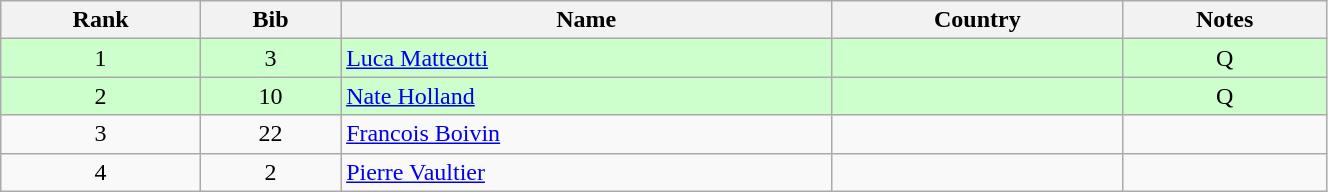<table class="wikitable" style="text-align:center;" width=70%>
<tr>
<th>Rank</th>
<th>Bib</th>
<th>Name</th>
<th>Country</th>
<th>Notes</th>
</tr>
<tr bgcolor="#ccffcc">
<td>1</td>
<td>3</td>
<td align=left><a href='#'>Luca Matteotti</a></td>
<td align=left></td>
<td>Q</td>
</tr>
<tr bgcolor="#ccffcc">
<td>2</td>
<td>10</td>
<td align=left><a href='#'>Nate Holland</a></td>
<td align=left></td>
<td>Q</td>
</tr>
<tr>
<td>3</td>
<td>22</td>
<td align=left><a href='#'>Francois Boivin</a></td>
<td align=left></td>
<td></td>
</tr>
<tr>
<td>4</td>
<td>2</td>
<td align=left><a href='#'>Pierre Vaultier</a></td>
<td align=left></td>
<td></td>
</tr>
</table>
